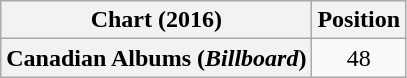<table class="wikitable plainrowheaders" style="text-align:center">
<tr>
<th scope="col">Chart (2016)</th>
<th scope="col">Position</th>
</tr>
<tr>
<th scope="row">Canadian Albums (<em>Billboard</em>)</th>
<td>48</td>
</tr>
</table>
